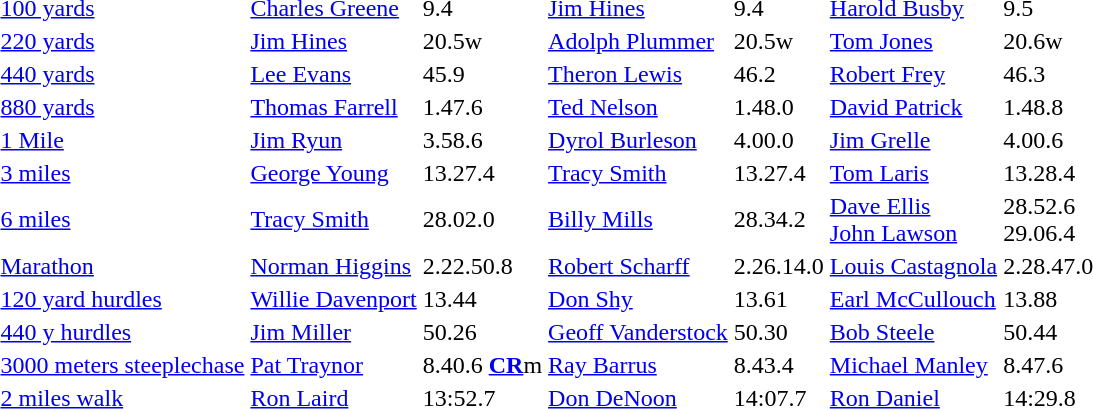<table>
<tr>
<td><a href='#'>100 yards</a></td>
<td><a href='#'>Charles Greene</a></td>
<td>9.4</td>
<td><a href='#'>Jim Hines</a></td>
<td>9.4</td>
<td><a href='#'>Harold Busby</a></td>
<td>9.5</td>
</tr>
<tr>
<td><a href='#'>220 yards</a></td>
<td><a href='#'>Jim Hines</a></td>
<td>20.5w</td>
<td><a href='#'>Adolph Plummer</a></td>
<td>20.5w</td>
<td><a href='#'>Tom Jones</a></td>
<td>20.6w</td>
</tr>
<tr>
<td><a href='#'>440 yards</a></td>
<td><a href='#'>Lee Evans</a></td>
<td>45.9</td>
<td><a href='#'>Theron Lewis</a></td>
<td>46.2</td>
<td><a href='#'>Robert Frey</a></td>
<td>46.3</td>
</tr>
<tr>
<td><a href='#'>880 yards</a></td>
<td><a href='#'>Thomas Farrell</a></td>
<td>1.47.6</td>
<td><a href='#'>Ted Nelson</a></td>
<td>1.48.0</td>
<td><a href='#'>David Patrick</a></td>
<td>1.48.8</td>
</tr>
<tr>
<td><a href='#'>1 Mile</a></td>
<td><a href='#'>Jim Ryun</a></td>
<td>3.58.6</td>
<td><a href='#'>Dyrol Burleson</a></td>
<td>4.00.0</td>
<td><a href='#'>Jim Grelle</a></td>
<td>4.00.6</td>
</tr>
<tr>
<td><a href='#'>3 miles</a></td>
<td><a href='#'>George Young</a></td>
<td>13.27.4</td>
<td><a href='#'>Tracy Smith</a></td>
<td>13.27.4</td>
<td><a href='#'>Tom Laris</a></td>
<td>13.28.4</td>
</tr>
<tr>
<td><a href='#'>6 miles</a></td>
<td><a href='#'>Tracy Smith</a></td>
<td>28.02.0</td>
<td><a href='#'>Billy Mills</a></td>
<td>28.34.2</td>
<td><a href='#'>Dave Ellis</a> <br><a href='#'>John Lawson</a></td>
<td>28.52.6<br>29.06.4</td>
</tr>
<tr>
<td><a href='#'>Marathon</a></td>
<td><a href='#'>Norman Higgins</a></td>
<td>2.22.50.8</td>
<td><a href='#'>Robert Scharff</a></td>
<td>2.26.14.0</td>
<td><a href='#'>Louis Castagnola</a></td>
<td>2.28.47.0</td>
</tr>
<tr>
<td><a href='#'>120 yard hurdles</a></td>
<td><a href='#'>Willie Davenport</a></td>
<td>13.44</td>
<td><a href='#'>Don Shy</a></td>
<td>13.61</td>
<td><a href='#'>Earl McCullouch</a></td>
<td>13.88</td>
</tr>
<tr>
<td><a href='#'>440 y hurdles</a></td>
<td><a href='#'>Jim Miller</a></td>
<td>50.26</td>
<td><a href='#'>Geoff Vanderstock</a></td>
<td>50.30</td>
<td><a href='#'>Bob Steele</a></td>
<td>50.44</td>
</tr>
<tr>
<td><a href='#'>3000 meters steeplechase</a></td>
<td><a href='#'>Pat Traynor</a></td>
<td>8.40.6 <strong><a href='#'>CR</a></strong>m</td>
<td><a href='#'>Ray Barrus</a></td>
<td>8.43.4</td>
<td><a href='#'>Michael Manley</a></td>
<td>8.47.6</td>
</tr>
<tr>
<td><a href='#'>2 miles walk</a></td>
<td><a href='#'>Ron Laird</a></td>
<td>13:52.7</td>
<td><a href='#'>Don DeNoon</a></td>
<td>14:07.7</td>
<td><a href='#'>Ron Daniel</a></td>
<td>14:29.8</td>
</tr>
</table>
